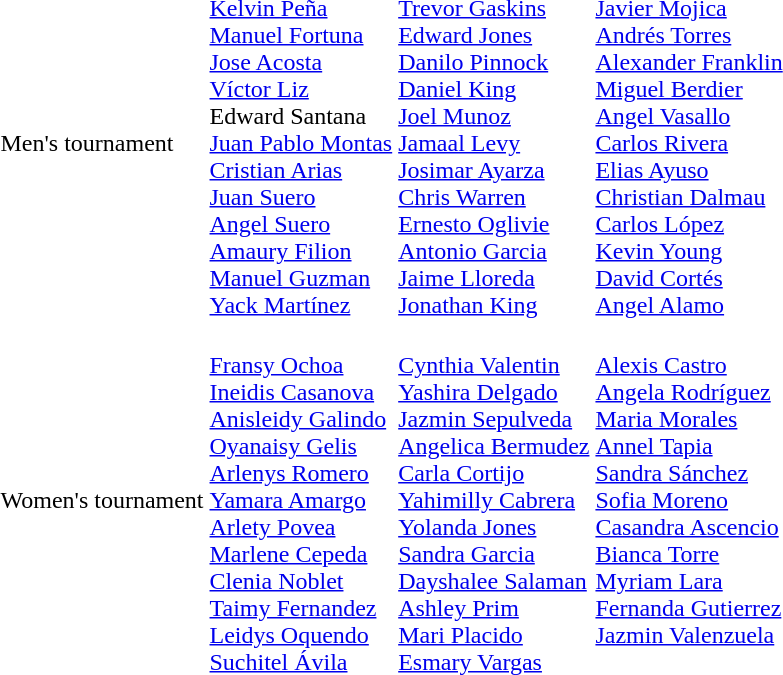<table>
<tr>
<td>Men's tournament</td>
<td><br><a href='#'>Kelvin Peña</a><br><a href='#'>Manuel Fortuna</a><br><a href='#'>Jose Acosta</a><br><a href='#'>Víctor Liz</a><br>Edward Santana<br><a href='#'>Juan Pablo Montas</a><br><a href='#'>Cristian Arias</a><br><a href='#'>Juan Suero</a><br><a href='#'>Angel Suero</a><br><a href='#'>Amaury Filion</a><br><a href='#'>Manuel Guzman</a><br><a href='#'>Yack Martínez</a></td>
<td><br><a href='#'>Trevor Gaskins</a><br><a href='#'>Edward Jones</a><br><a href='#'>Danilo Pinnock</a><br><a href='#'>Daniel King</a><br><a href='#'>Joel Munoz</a><br><a href='#'>Jamaal Levy</a><br><a href='#'>Josimar Ayarza</a><br><a href='#'>Chris Warren</a><br><a href='#'>Ernesto Oglivie</a><br><a href='#'>Antonio Garcia</a><br><a href='#'>Jaime Lloreda</a><br><a href='#'>Jonathan King</a></td>
<td><br><a href='#'>Javier Mojica</a><br><a href='#'>Andrés Torres</a><br><a href='#'>Alexander Franklin</a><br><a href='#'>Miguel Berdier</a><br><a href='#'>Angel Vasallo</a><br><a href='#'>Carlos Rivera</a><br><a href='#'>Elias Ayuso</a><br><a href='#'>Christian Dalmau</a><br><a href='#'>Carlos López</a><br><a href='#'>Kevin Young</a><br><a href='#'>David Cortés</a><br><a href='#'>Angel Alamo</a></td>
</tr>
<tr>
<td>Women's tournament</td>
<td><br><a href='#'>Fransy Ochoa</a><br><a href='#'>Ineidis Casanova</a><br><a href='#'>Anisleidy Galindo</a><br><a href='#'>Oyanaisy Gelis</a><br><a href='#'>Arlenys Romero</a><br><a href='#'>Yamara Amargo</a><br><a href='#'>Arlety Povea</a><br><a href='#'>Marlene Cepeda</a><br><a href='#'>Clenia Noblet</a><br><a href='#'>Taimy Fernandez</a><br><a href='#'>Leidys Oquendo</a><br><a href='#'>Suchitel Ávila</a></td>
<td><br><a href='#'>Cynthia Valentin</a><br><a href='#'>Yashira Delgado</a><br><a href='#'>Jazmin Sepulveda</a><br><a href='#'>Angelica Bermudez</a><br><a href='#'>Carla Cortijo</a><br><a href='#'>Yahimilly Cabrera</a><br><a href='#'>Yolanda Jones</a><br><a href='#'>Sandra Garcia</a><br><a href='#'>Dayshalee Salaman</a><br><a href='#'>Ashley Prim</a><br><a href='#'>Mari Placido</a><br><a href='#'>Esmary Vargas</a></td>
<td valign=top><br><a href='#'>Alexis Castro</a><br><a href='#'>Angela Rodríguez</a><br><a href='#'>Maria Morales</a><br><a href='#'>Annel Tapia</a><br><a href='#'>Sandra Sánchez</a><br><a href='#'>Sofia Moreno</a><br><a href='#'>Casandra Ascencio</a><br><a href='#'>Bianca Torre</a><br><a href='#'>Myriam Lara</a><br><a href='#'>Fernanda Gutierrez</a><br><a href='#'>Jazmin Valenzuela</a></td>
</tr>
<tr>
</tr>
</table>
